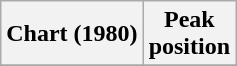<table class="wikitable sortable">
<tr>
<th align="left">Chart (1980)</th>
<th align="center">Peak<br>position</th>
</tr>
<tr>
</tr>
</table>
